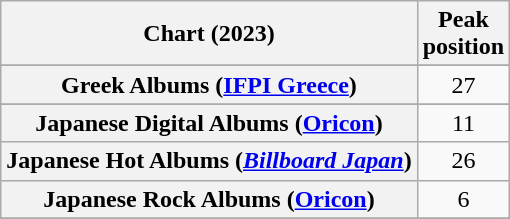<table class="wikitable sortable plainrowheaders" style="text-align:center">
<tr>
<th scope="col">Chart (2023)</th>
<th scope="col">Peak<br>position</th>
</tr>
<tr>
</tr>
<tr>
</tr>
<tr>
</tr>
<tr>
</tr>
<tr>
</tr>
<tr>
</tr>
<tr>
</tr>
<tr>
</tr>
<tr>
</tr>
<tr>
</tr>
<tr>
<th scope="row">Greek Albums (<a href='#'>IFPI Greece</a>)</th>
<td>27</td>
</tr>
<tr>
</tr>
<tr>
</tr>
<tr>
</tr>
<tr>
</tr>
<tr>
<th scope="row">Japanese Digital Albums (<a href='#'>Oricon</a>)</th>
<td>11</td>
</tr>
<tr>
<th scope="row">Japanese Hot Albums (<em><a href='#'>Billboard Japan</a></em>)</th>
<td>26</td>
</tr>
<tr>
<th scope="row">Japanese Rock Albums (<a href='#'>Oricon</a>)</th>
<td>6</td>
</tr>
<tr>
</tr>
<tr>
</tr>
<tr>
</tr>
<tr>
</tr>
<tr>
</tr>
<tr>
</tr>
<tr>
</tr>
<tr>
</tr>
<tr>
</tr>
<tr>
</tr>
<tr>
</tr>
<tr>
</tr>
<tr>
</tr>
<tr>
</tr>
</table>
